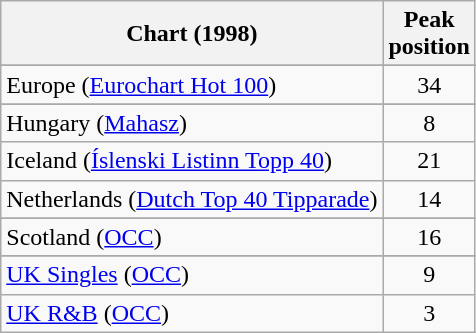<table class="wikitable sortable">
<tr>
<th>Chart (1998)</th>
<th>Peak<br>position</th>
</tr>
<tr>
</tr>
<tr>
<td>Europe (<a href='#'>Eurochart Hot 100</a>)</td>
<td align="center">34</td>
</tr>
<tr>
</tr>
<tr>
</tr>
<tr>
<td>Hungary (<a href='#'>Mahasz</a>)</td>
<td align="center">8</td>
</tr>
<tr>
<td>Iceland (<a href='#'>Íslenski Listinn Topp 40</a>)</td>
<td align="center">21</td>
</tr>
<tr>
<td>Netherlands (<a href='#'>Dutch Top 40 Tipparade</a>)</td>
<td align="center">14</td>
</tr>
<tr>
</tr>
<tr>
</tr>
<tr>
</tr>
<tr>
<td>Scotland (<a href='#'>OCC</a>)</td>
<td align="center">16</td>
</tr>
<tr>
</tr>
<tr>
<td><a href='#'>UK Singles</a> (<a href='#'>OCC</a>)</td>
<td align="center">9</td>
</tr>
<tr>
<td><a href='#'>UK R&B</a> (<a href='#'>OCC</a>)</td>
<td align="center">3</td>
</tr>
</table>
